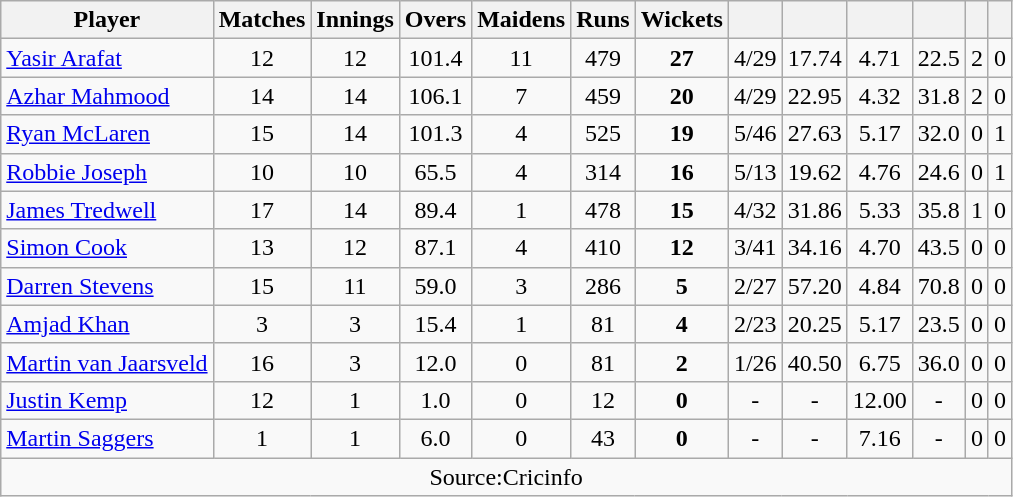<table class="wikitable" style="text-align:center">
<tr>
<th>Player</th>
<th>Matches</th>
<th>Innings</th>
<th>Overs</th>
<th>Maidens</th>
<th>Runs</th>
<th>Wickets</th>
<th></th>
<th></th>
<th></th>
<th></th>
<th></th>
<th></th>
</tr>
<tr>
<td align="left"><a href='#'>Yasir Arafat</a></td>
<td>12</td>
<td>12</td>
<td>101.4</td>
<td>11</td>
<td>479</td>
<td><strong>27</strong></td>
<td>4/29</td>
<td>17.74</td>
<td>4.71</td>
<td>22.5</td>
<td>2</td>
<td>0</td>
</tr>
<tr>
<td align="left"><a href='#'>Azhar Mahmood</a></td>
<td>14</td>
<td>14</td>
<td>106.1</td>
<td>7</td>
<td>459</td>
<td><strong>20</strong></td>
<td>4/29</td>
<td>22.95</td>
<td>4.32</td>
<td>31.8</td>
<td>2</td>
<td>0</td>
</tr>
<tr>
<td align="left"><a href='#'>Ryan McLaren</a></td>
<td>15</td>
<td>14</td>
<td>101.3</td>
<td>4</td>
<td>525</td>
<td><strong>19</strong></td>
<td>5/46</td>
<td>27.63</td>
<td>5.17</td>
<td>32.0</td>
<td>0</td>
<td>1</td>
</tr>
<tr>
<td align="left"><a href='#'>Robbie Joseph</a></td>
<td>10</td>
<td>10</td>
<td>65.5</td>
<td>4</td>
<td>314</td>
<td><strong>16</strong></td>
<td>5/13</td>
<td>19.62</td>
<td>4.76</td>
<td>24.6</td>
<td>0</td>
<td>1</td>
</tr>
<tr>
<td align="left"><a href='#'>James Tredwell</a></td>
<td>17</td>
<td>14</td>
<td>89.4</td>
<td>1</td>
<td>478</td>
<td><strong>15</strong></td>
<td>4/32</td>
<td>31.86</td>
<td>5.33</td>
<td>35.8</td>
<td>1</td>
<td>0</td>
</tr>
<tr>
<td align="left"><a href='#'>Simon Cook</a></td>
<td>13</td>
<td>12</td>
<td>87.1</td>
<td>4</td>
<td>410</td>
<td><strong>12</strong></td>
<td>3/41</td>
<td>34.16</td>
<td>4.70</td>
<td>43.5</td>
<td>0</td>
<td>0</td>
</tr>
<tr>
<td align="left"><a href='#'>Darren Stevens</a></td>
<td>15</td>
<td>11</td>
<td>59.0</td>
<td>3</td>
<td>286</td>
<td><strong>5</strong></td>
<td>2/27</td>
<td>57.20</td>
<td>4.84</td>
<td>70.8</td>
<td>0</td>
<td>0</td>
</tr>
<tr>
<td align="left"><a href='#'>Amjad Khan</a></td>
<td>3</td>
<td>3</td>
<td>15.4</td>
<td>1</td>
<td>81</td>
<td><strong>4</strong></td>
<td>2/23</td>
<td>20.25</td>
<td>5.17</td>
<td>23.5</td>
<td>0</td>
<td>0</td>
</tr>
<tr>
<td align="left"><a href='#'>Martin van Jaarsveld</a></td>
<td>16</td>
<td>3</td>
<td>12.0</td>
<td>0</td>
<td>81</td>
<td><strong>2</strong></td>
<td>1/26</td>
<td>40.50</td>
<td>6.75</td>
<td>36.0</td>
<td>0</td>
<td>0</td>
</tr>
<tr>
<td align="left"><a href='#'>Justin Kemp</a></td>
<td>12</td>
<td>1</td>
<td>1.0</td>
<td>0</td>
<td>12</td>
<td><strong>0</strong></td>
<td>-</td>
<td>-</td>
<td>12.00</td>
<td>-</td>
<td>0</td>
<td>0</td>
</tr>
<tr>
<td align="left"><a href='#'>Martin Saggers</a></td>
<td>1</td>
<td>1</td>
<td>6.0</td>
<td>0</td>
<td>43</td>
<td><strong>0</strong></td>
<td>-</td>
<td>-</td>
<td>7.16</td>
<td>-</td>
<td>0</td>
<td>0</td>
</tr>
<tr>
<td colspan="14">Source:Cricinfo</td>
</tr>
</table>
